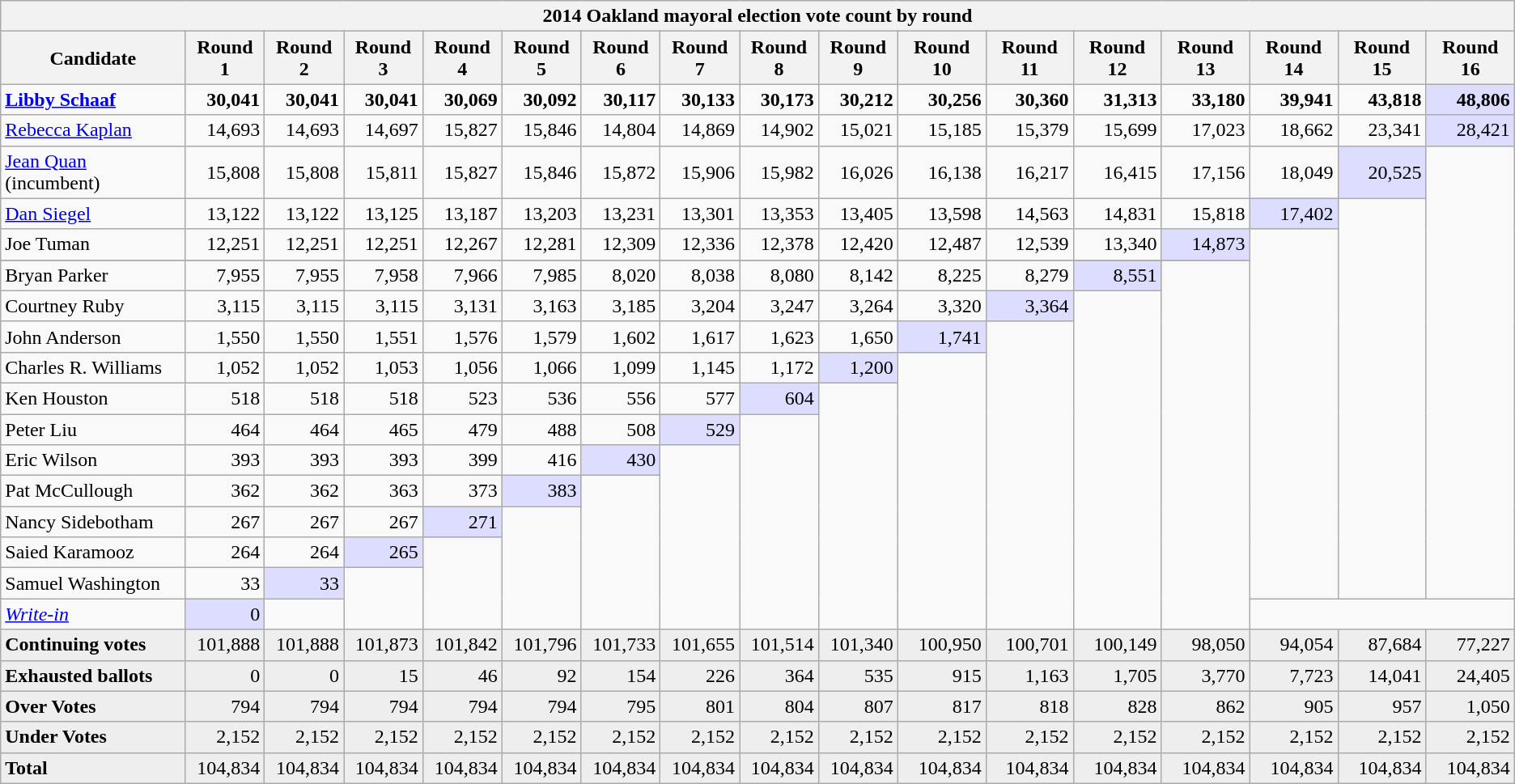<table class="wikitable" style="text-align:right;">
<tr>
<th colspan=17>2014 Oakland mayoral election vote count by round</th>
</tr>
<tr>
<th align="left">Candidate</th>
<th>Round 1</th>
<th>Round 2</th>
<th>Round 3</th>
<th>Round 4</th>
<th>Round 5</th>
<th>Round 6</th>
<th>Round 7</th>
<th>Round 8</th>
<th>Round 9</th>
<th>Round 10</th>
<th>Round 11</th>
<th>Round 12</th>
<th>Round 13</th>
<th>Round 14</th>
<th>Round 15</th>
<th>Round 16</th>
</tr>
<tr>
<td align="left"><strong><a href='#'>Libby Schaaf</a></strong></td>
<td><strong>30,041</strong></td>
<td><strong>30,041</strong></td>
<td><strong>30,041 </strong></td>
<td><strong>30,069</strong></td>
<td><strong>30,092</strong></td>
<td><strong>30,117</strong></td>
<td><strong>30,133</strong></td>
<td><strong>30,173</strong></td>
<td><strong>30,212</strong></td>
<td><strong>30,256</strong></td>
<td><strong>30,360</strong></td>
<td><strong>31,313</strong></td>
<td><strong>33,180</strong></td>
<td><strong>39,941</strong></td>
<td><strong>43,818</strong></td>
<td style="background-color:#ddddff"><strong>48,806</strong></td>
</tr>
<tr>
<td align="left"><a href='#'>Rebecca Kaplan</a></td>
<td>14,693</td>
<td>14,693</td>
<td>14,697</td>
<td>15,827</td>
<td>15,846</td>
<td>14,804</td>
<td>14,869</td>
<td>14,902</td>
<td>15,021</td>
<td>15,185</td>
<td>15,379</td>
<td>15,699</td>
<td>17,023</td>
<td>18,662</td>
<td>23,341</td>
<td style="background-color:#ddddff">28,421</td>
</tr>
<tr>
<td align="left"><a href='#'>Jean Quan</a> (incumbent)</td>
<td>15,808</td>
<td>15,808</td>
<td>15,811</td>
<td>15,827</td>
<td>15,846</td>
<td>15,872</td>
<td>15,906</td>
<td>15,982</td>
<td>16,026</td>
<td>16,138</td>
<td>16,217</td>
<td>16,415</td>
<td>17,156</td>
<td>18,049</td>
<td style="background-color:#ddddff">20,525</td>
<td rowspan="15"></td>
</tr>
<tr>
<td align="left"><a href='#'>Dan Siegel</a></td>
<td>13,122</td>
<td>13,122</td>
<td>13,125</td>
<td>13,187</td>
<td>13,203</td>
<td>13,231</td>
<td>13,301</td>
<td>13,353</td>
<td>13,405</td>
<td>13,598</td>
<td>14,563</td>
<td>14,831</td>
<td>15,818</td>
<td style="background-color:#ddddff">17,402</td>
<td rowspan="14"></td>
</tr>
<tr>
<td align="left">Joe Tuman</td>
<td>12,251</td>
<td>12,251</td>
<td>12,251</td>
<td>12,267</td>
<td>12,281</td>
<td>12,309</td>
<td>12,336</td>
<td>12,378</td>
<td>12,420</td>
<td>12,487</td>
<td>12,539</td>
<td>13,340</td>
<td style="background-color:#ddddff">14,873</td>
<td rowspan="13"></td>
</tr>
<tr>
</tr>
<tr>
<td align="left">Bryan Parker</td>
<td>7,955</td>
<td>7,955</td>
<td>7,958</td>
<td>7,966</td>
<td>7,985</td>
<td>8,020</td>
<td>8,038</td>
<td>8,080</td>
<td>8,142</td>
<td>8,225</td>
<td>8,279</td>
<td style="background-color:#ddddff">8,551</td>
<td rowspan="12"></td>
</tr>
<tr>
<td align="left">Courtney Ruby</td>
<td>3,115</td>
<td>3,115</td>
<td>3,115</td>
<td>3,131</td>
<td>3,163</td>
<td>3,185</td>
<td>3,204</td>
<td>3,247</td>
<td>3,264</td>
<td>3,320</td>
<td style="background-color:#ddddff">3,364</td>
<td rowspan="11"></td>
</tr>
<tr>
<td align="left">John Anderson</td>
<td>1,550</td>
<td>1,550</td>
<td>1,551</td>
<td>1,576</td>
<td>1,579</td>
<td>1,602</td>
<td>1,617</td>
<td>1,623</td>
<td>1,650</td>
<td style="background-color:#ddddff">1,741</td>
<td rowspan="10"></td>
</tr>
<tr>
<td align="left">Charles R. Williams</td>
<td>1,052</td>
<td>1,052</td>
<td>1,053</td>
<td>1,056</td>
<td>1,066</td>
<td>1,099</td>
<td>1,145</td>
<td>1,172</td>
<td style="background-color:#ddddff">1,200</td>
<td rowspan="9"></td>
</tr>
<tr>
<td align="left">Ken Houston</td>
<td>518</td>
<td>518</td>
<td>518</td>
<td>523</td>
<td>536</td>
<td>556</td>
<td>577</td>
<td style="background-color:#ddddff">604</td>
<td rowspan="8"></td>
</tr>
<tr>
<td align="left">Peter Liu</td>
<td>464</td>
<td>464</td>
<td>465</td>
<td>479</td>
<td>488</td>
<td>508</td>
<td style="background-color:#ddddff">529</td>
<td rowspan="7"></td>
</tr>
<tr>
<td align="left">Eric Wilson</td>
<td>393</td>
<td>393</td>
<td>393</td>
<td>399</td>
<td>416</td>
<td style="background-color:#ddddff">430</td>
<td rowspan="6"></td>
</tr>
<tr>
<td align="left">Pat McCullough</td>
<td>362</td>
<td>362</td>
<td>363</td>
<td>373</td>
<td style="background-color:#ddddff">383</td>
<td rowspan="5"></td>
</tr>
<tr>
<td align="left">Nancy Sidebotham</td>
<td>267</td>
<td>267</td>
<td>267</td>
<td style="background-color:#ddddff">271</td>
<td rowspan="4"></td>
</tr>
<tr>
<td align="left">Saied Karamooz</td>
<td>264</td>
<td>264</td>
<td style="background-color:#ddddff">265</td>
<td rowspan="3"></td>
</tr>
<tr>
<td align="left">Samuel Washington</td>
<td>33</td>
<td style="background-color:#ddddff">33</td>
<td rowspan="2"></td>
</tr>
<tr>
<td align="left"><em><a href='#'>Write-in</a></em></td>
<td style="background-color:#ddddff">0</td>
<td rowspan="1"></td>
</tr>
<tr style="background-color:#EEEEEE">
<td align="left"><strong>Continuing votes</strong></td>
<td>101,888</td>
<td>101,888</td>
<td>101,873</td>
<td>101,842</td>
<td>101,796</td>
<td>101,733</td>
<td>101,655</td>
<td>101,514</td>
<td>101,340</td>
<td>100,950</td>
<td>100,701</td>
<td>100,149</td>
<td>98,050</td>
<td>94,054</td>
<td>87,684</td>
<td>77,227</td>
</tr>
<tr style="background-color:#EEEEEE">
<td align="left"><strong>Exhausted ballots</strong></td>
<td>0</td>
<td>0</td>
<td>15</td>
<td>46</td>
<td>92</td>
<td>154</td>
<td>226</td>
<td>364</td>
<td>535</td>
<td>915</td>
<td>1,163</td>
<td>1,705</td>
<td>3,770</td>
<td>7,723</td>
<td>14,041</td>
<td>24,405</td>
</tr>
<tr style="background-color:#EEEEEE">
<td align="left"><strong>Over Votes</strong></td>
<td>794</td>
<td>794</td>
<td>794</td>
<td>794</td>
<td>794</td>
<td>795</td>
<td>801</td>
<td>804</td>
<td>807</td>
<td>817</td>
<td>818</td>
<td>828</td>
<td>862</td>
<td>905</td>
<td>957</td>
<td>1,050</td>
</tr>
<tr style="background-color:#EEEEEE">
<td align="left"><strong>Under Votes</strong></td>
<td>2,152</td>
<td>2,152</td>
<td>2,152</td>
<td>2,152</td>
<td>2,152</td>
<td>2,152</td>
<td>2,152</td>
<td>2,152</td>
<td>2,152</td>
<td>2,152</td>
<td>2,152</td>
<td>2,152</td>
<td>2,152</td>
<td>2,152</td>
<td>2,152</td>
<td>2,152</td>
</tr>
<tr style="background-color:#EEEEEE">
<td align="left"><strong>Total</strong></td>
<td>104,834</td>
<td>104,834</td>
<td>104,834</td>
<td>104,834</td>
<td>104,834</td>
<td>104,834</td>
<td>104,834</td>
<td>104,834</td>
<td>104,834</td>
<td>104,834</td>
<td>104,834</td>
<td>104,834</td>
<td>104,834</td>
<td>104,834</td>
<td>104,834</td>
<td>104,834</td>
</tr>
</table>
